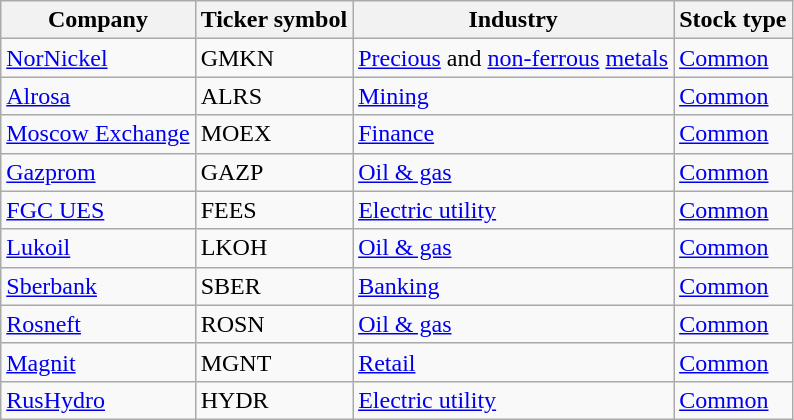<table class="wikitable sortable">
<tr>
<th>Company</th>
<th>Ticker symbol</th>
<th>Industry</th>
<th>Stock type</th>
</tr>
<tr>
<td><a href='#'>NorNickel</a></td>
<td>GMKN</td>
<td><a href='#'>Precious</a> and <a href='#'>non-ferrous</a> <a href='#'>metals</a></td>
<td><a href='#'>Common</a></td>
</tr>
<tr>
<td><a href='#'>Alrosa</a></td>
<td>ALRS</td>
<td><a href='#'>Mining</a></td>
<td><a href='#'>Common</a></td>
</tr>
<tr>
<td><a href='#'>Moscow Exchange</a></td>
<td>MOEX</td>
<td><a href='#'>Finance</a></td>
<td><a href='#'>Common</a></td>
</tr>
<tr>
<td><a href='#'>Gazprom</a></td>
<td>GAZP</td>
<td><a href='#'>Oil & gas</a></td>
<td><a href='#'>Common</a></td>
</tr>
<tr>
<td><a href='#'>FGC UES</a></td>
<td>FEES</td>
<td><a href='#'>Electric utility</a></td>
<td><a href='#'>Common</a></td>
</tr>
<tr>
<td><a href='#'>Lukoil</a></td>
<td>LKOH</td>
<td><a href='#'>Oil & gas</a></td>
<td><a href='#'>Common</a></td>
</tr>
<tr>
<td><a href='#'>Sberbank</a></td>
<td>SBER</td>
<td><a href='#'>Banking</a></td>
<td><a href='#'>Common</a></td>
</tr>
<tr>
<td><a href='#'>Rosneft</a></td>
<td>ROSN</td>
<td><a href='#'>Oil & gas</a></td>
<td><a href='#'>Common</a></td>
</tr>
<tr>
<td><a href='#'>Magnit</a></td>
<td>MGNT</td>
<td><a href='#'>Retail</a></td>
<td><a href='#'>Common</a></td>
</tr>
<tr>
<td><a href='#'>RusHydro</a></td>
<td>HYDR</td>
<td><a href='#'>Electric utility</a></td>
<td><a href='#'>Common</a></td>
</tr>
</table>
